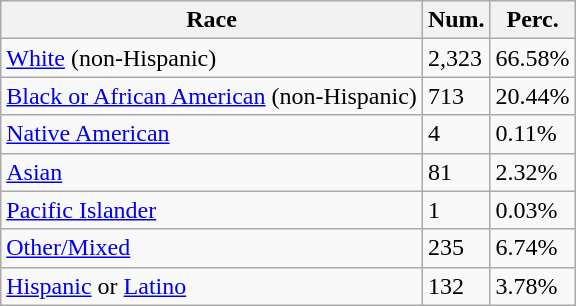<table class="wikitable">
<tr>
<th>Race</th>
<th>Num.</th>
<th>Perc.</th>
</tr>
<tr>
<td><a href='#'>White</a> (non-Hispanic)</td>
<td>2,323</td>
<td>66.58%</td>
</tr>
<tr>
<td><a href='#'>Black or African American</a> (non-Hispanic)</td>
<td>713</td>
<td>20.44%</td>
</tr>
<tr>
<td><a href='#'>Native American</a></td>
<td>4</td>
<td>0.11%</td>
</tr>
<tr>
<td><a href='#'>Asian</a></td>
<td>81</td>
<td>2.32%</td>
</tr>
<tr>
<td><a href='#'>Pacific Islander</a></td>
<td>1</td>
<td>0.03%</td>
</tr>
<tr>
<td><a href='#'>Other/Mixed</a></td>
<td>235</td>
<td>6.74%</td>
</tr>
<tr>
<td><a href='#'>Hispanic</a> or <a href='#'>Latino</a></td>
<td>132</td>
<td>3.78%</td>
</tr>
</table>
